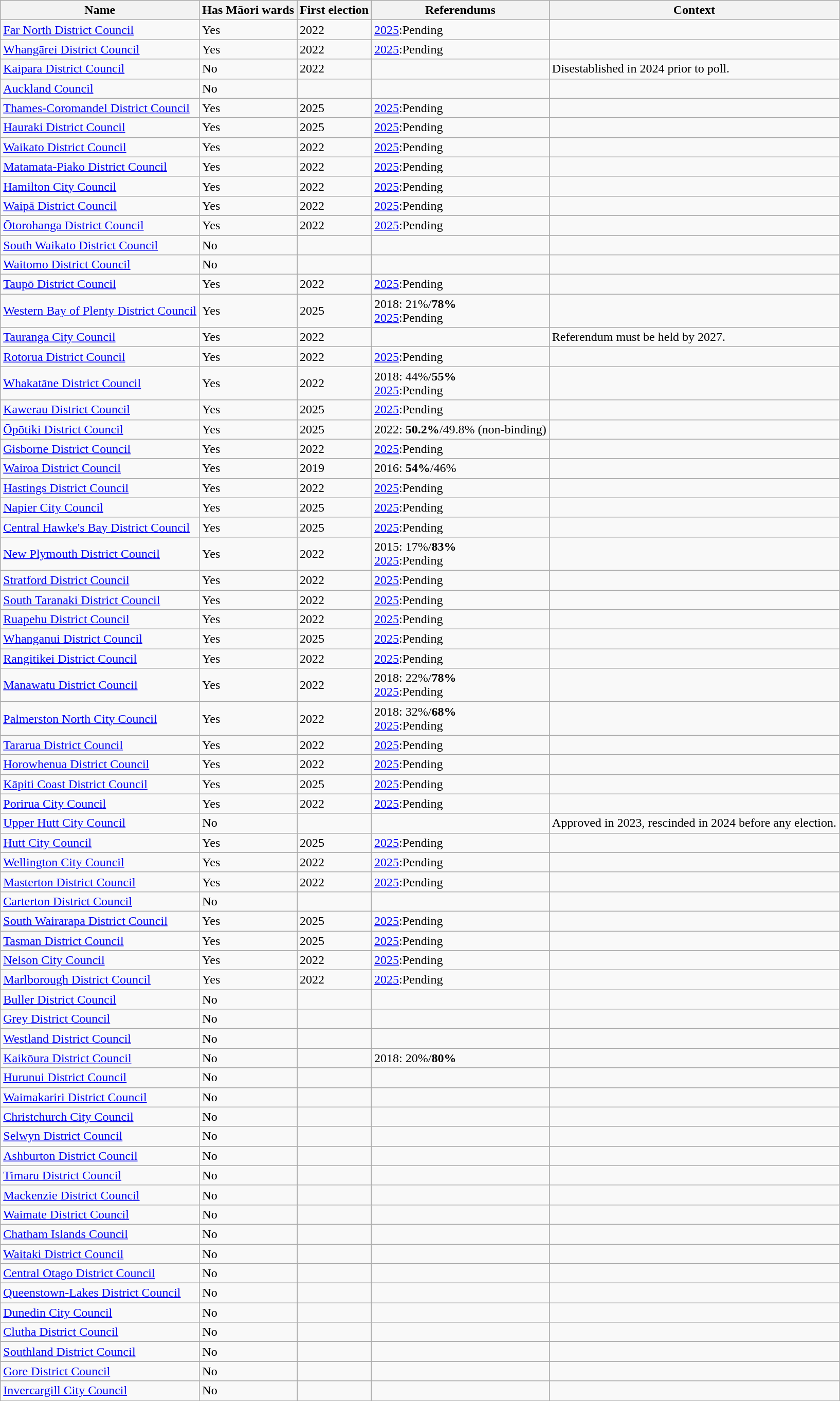<table class="wikitable sortable">
<tr>
<th>Name</th>
<th>Has Māori wards</th>
<th>First election</th>
<th>Referendums</th>
<th>Context</th>
</tr>
<tr>
<td><a href='#'>Far North District Council</a></td>
<td>Yes</td>
<td>2022</td>
<td><a href='#'>2025</a>:Pending</td>
<td></td>
</tr>
<tr>
<td><a href='#'>Whangārei District Council</a></td>
<td>Yes</td>
<td>2022</td>
<td><a href='#'>2025</a>:Pending</td>
<td></td>
</tr>
<tr>
<td><a href='#'>Kaipara District Council</a></td>
<td>No</td>
<td>2022</td>
<td></td>
<td>Disestablished in 2024 prior to poll.</td>
</tr>
<tr>
<td><a href='#'>Auckland Council</a></td>
<td>No</td>
<td></td>
<td></td>
<td></td>
</tr>
<tr>
<td><a href='#'>Thames-Coromandel District Council</a></td>
<td>Yes</td>
<td>2025</td>
<td><a href='#'>2025</a>:Pending</td>
<td></td>
</tr>
<tr>
<td><a href='#'>Hauraki District Council</a></td>
<td>Yes</td>
<td>2025</td>
<td><a href='#'>2025</a>:Pending</td>
<td></td>
</tr>
<tr>
<td><a href='#'>Waikato District Council</a></td>
<td>Yes</td>
<td>2022</td>
<td><a href='#'>2025</a>:Pending</td>
<td></td>
</tr>
<tr>
<td><a href='#'>Matamata-Piako District Council</a></td>
<td>Yes</td>
<td>2022</td>
<td><a href='#'>2025</a>:Pending</td>
<td></td>
</tr>
<tr>
<td><a href='#'>Hamilton City Council</a></td>
<td>Yes</td>
<td>2022</td>
<td><a href='#'>2025</a>:Pending</td>
<td></td>
</tr>
<tr>
<td><a href='#'>Waipā District Council</a></td>
<td>Yes</td>
<td>2022</td>
<td><a href='#'>2025</a>:Pending</td>
<td></td>
</tr>
<tr>
<td><a href='#'>Ōtorohanga District Council</a></td>
<td>Yes</td>
<td>2022</td>
<td><a href='#'>2025</a>:Pending</td>
<td></td>
</tr>
<tr>
<td><a href='#'>South Waikato District Council</a></td>
<td>No</td>
<td></td>
<td></td>
<td></td>
</tr>
<tr>
<td><a href='#'>Waitomo District Council</a></td>
<td>No</td>
<td></td>
<td></td>
<td></td>
</tr>
<tr>
<td><a href='#'>Taupō District Council</a></td>
<td>Yes</td>
<td>2022</td>
<td><a href='#'>2025</a>:Pending</td>
<td></td>
</tr>
<tr>
<td><a href='#'>Western Bay of Plenty District Council</a></td>
<td>Yes</td>
<td>2025</td>
<td>2018: 21%/<strong>78%</strong><br><a href='#'>2025</a>:Pending</td>
<td></td>
</tr>
<tr>
<td><a href='#'>Tauranga City Council</a></td>
<td>Yes</td>
<td>2022</td>
<td></td>
<td>Referendum must be held by 2027.</td>
</tr>
<tr>
<td><a href='#'>Rotorua District Council</a></td>
<td>Yes</td>
<td>2022</td>
<td><a href='#'>2025</a>:Pending</td>
<td></td>
</tr>
<tr>
<td><a href='#'>Whakatāne District Council</a></td>
<td>Yes</td>
<td>2022</td>
<td>2018: 44%/<strong>55%</strong><br><a href='#'>2025</a>:Pending</td>
<td></td>
</tr>
<tr>
<td><a href='#'>Kawerau District Council</a></td>
<td>Yes</td>
<td>2025</td>
<td><a href='#'>2025</a>:Pending</td>
<td></td>
</tr>
<tr>
<td><a href='#'>Ōpōtiki District Council</a></td>
<td>Yes</td>
<td>2025</td>
<td>2022: <strong>50.2%</strong>/49.8% (non-binding)</td>
<td></td>
</tr>
<tr>
<td><a href='#'>Gisborne District Council</a></td>
<td>Yes</td>
<td>2022</td>
<td><a href='#'>2025</a>:Pending</td>
<td></td>
</tr>
<tr>
<td><a href='#'>Wairoa District Council</a></td>
<td>Yes</td>
<td>2019</td>
<td>2016: <strong>54%</strong>/46%</td>
<td></td>
</tr>
<tr>
<td><a href='#'>Hastings District Council</a></td>
<td>Yes</td>
<td>2022</td>
<td><a href='#'>2025</a>:Pending</td>
<td></td>
</tr>
<tr>
<td><a href='#'>Napier City Council</a></td>
<td>Yes</td>
<td>2025</td>
<td><a href='#'>2025</a>:Pending</td>
<td></td>
</tr>
<tr>
<td><a href='#'>Central Hawke's Bay District Council</a></td>
<td>Yes</td>
<td>2025</td>
<td><a href='#'>2025</a>:Pending</td>
<td></td>
</tr>
<tr>
<td><a href='#'>New Plymouth District Council</a></td>
<td>Yes</td>
<td>2022</td>
<td>2015: 17%/<strong>83%</strong><br><a href='#'>2025</a>:Pending</td>
<td></td>
</tr>
<tr>
<td><a href='#'>Stratford District Council</a></td>
<td>Yes</td>
<td>2022</td>
<td><a href='#'>2025</a>:Pending</td>
<td></td>
</tr>
<tr>
<td><a href='#'>South Taranaki District Council</a></td>
<td>Yes</td>
<td>2022</td>
<td><a href='#'>2025</a>:Pending</td>
<td></td>
</tr>
<tr>
<td><a href='#'>Ruapehu District Council</a></td>
<td>Yes</td>
<td>2022</td>
<td><a href='#'>2025</a>:Pending</td>
<td></td>
</tr>
<tr>
<td><a href='#'>Whanganui District Council</a></td>
<td>Yes</td>
<td>2025</td>
<td><a href='#'>2025</a>:Pending</td>
<td></td>
</tr>
<tr>
<td><a href='#'>Rangitikei District Council</a></td>
<td>Yes</td>
<td>2022</td>
<td><a href='#'>2025</a>:Pending</td>
<td></td>
</tr>
<tr>
<td><a href='#'>Manawatu District Council</a></td>
<td>Yes</td>
<td>2022</td>
<td>2018: 22%/<strong>78%</strong><br><a href='#'>2025</a>:Pending</td>
<td></td>
</tr>
<tr>
<td><a href='#'>Palmerston North City Council</a></td>
<td>Yes</td>
<td>2022</td>
<td>2018: 32%/<strong>68%</strong><br><a href='#'>2025</a>:Pending</td>
<td></td>
</tr>
<tr>
<td><a href='#'>Tararua District Council</a></td>
<td>Yes</td>
<td>2022</td>
<td><a href='#'>2025</a>:Pending</td>
<td></td>
</tr>
<tr>
<td><a href='#'>Horowhenua District Council</a></td>
<td>Yes</td>
<td>2022</td>
<td><a href='#'>2025</a>:Pending</td>
<td></td>
</tr>
<tr>
<td><a href='#'>Kāpiti Coast District Council</a></td>
<td>Yes</td>
<td>2025</td>
<td><a href='#'>2025</a>:Pending</td>
<td></td>
</tr>
<tr>
<td><a href='#'>Porirua City Council</a></td>
<td>Yes</td>
<td>2022</td>
<td><a href='#'>2025</a>:Pending</td>
<td></td>
</tr>
<tr>
<td><a href='#'>Upper Hutt City Council</a></td>
<td>No</td>
<td></td>
<td></td>
<td>Approved in 2023, rescinded in 2024 before any election.</td>
</tr>
<tr>
<td><a href='#'>Hutt City Council</a></td>
<td>Yes</td>
<td>2025</td>
<td><a href='#'>2025</a>:Pending</td>
<td></td>
</tr>
<tr>
<td><a href='#'>Wellington City Council</a></td>
<td>Yes</td>
<td>2022</td>
<td><a href='#'>2025</a>:Pending</td>
<td></td>
</tr>
<tr>
<td><a href='#'>Masterton District Council</a></td>
<td>Yes</td>
<td>2022</td>
<td><a href='#'>2025</a>:Pending</td>
<td></td>
</tr>
<tr>
<td><a href='#'>Carterton District Council</a></td>
<td>No</td>
<td></td>
<td></td>
<td></td>
</tr>
<tr>
<td><a href='#'>South Wairarapa District Council</a></td>
<td>Yes</td>
<td>2025</td>
<td><a href='#'>2025</a>:Pending</td>
<td></td>
</tr>
<tr>
<td><a href='#'>Tasman District Council</a></td>
<td>Yes</td>
<td>2025</td>
<td><a href='#'>2025</a>:Pending</td>
<td></td>
</tr>
<tr>
<td><a href='#'>Nelson City Council</a></td>
<td>Yes</td>
<td>2022</td>
<td><a href='#'>2025</a>:Pending</td>
<td></td>
</tr>
<tr>
<td><a href='#'>Marlborough District Council</a></td>
<td>Yes</td>
<td>2022</td>
<td><a href='#'>2025</a>:Pending</td>
<td></td>
</tr>
<tr>
<td><a href='#'>Buller District Council</a></td>
<td>No</td>
<td></td>
<td></td>
<td></td>
</tr>
<tr>
<td><a href='#'>Grey District Council</a></td>
<td>No</td>
<td></td>
<td></td>
<td></td>
</tr>
<tr>
<td><a href='#'>Westland District Council</a></td>
<td>No</td>
<td></td>
<td></td>
<td></td>
</tr>
<tr>
<td><a href='#'>Kaikōura District Council</a></td>
<td>No</td>
<td></td>
<td>2018: 20%/<strong>80%</strong></td>
<td></td>
</tr>
<tr>
<td><a href='#'>Hurunui District Council</a></td>
<td>No</td>
<td></td>
<td></td>
<td></td>
</tr>
<tr>
<td><a href='#'>Waimakariri District Council</a></td>
<td>No</td>
<td></td>
<td></td>
<td></td>
</tr>
<tr>
<td><a href='#'>Christchurch City Council</a></td>
<td>No</td>
<td></td>
<td></td>
<td></td>
</tr>
<tr>
<td><a href='#'>Selwyn District Council</a></td>
<td>No</td>
<td></td>
<td></td>
<td></td>
</tr>
<tr>
<td><a href='#'>Ashburton District Council</a></td>
<td>No</td>
<td></td>
<td></td>
<td></td>
</tr>
<tr>
<td><a href='#'>Timaru District Council</a></td>
<td>No</td>
<td></td>
<td></td>
<td></td>
</tr>
<tr>
<td><a href='#'>Mackenzie District Council</a></td>
<td>No</td>
<td></td>
<td></td>
<td></td>
</tr>
<tr>
<td><a href='#'>Waimate District Council</a></td>
<td>No</td>
<td></td>
<td></td>
<td></td>
</tr>
<tr>
<td><a href='#'>Chatham Islands Council</a></td>
<td>No</td>
<td></td>
<td></td>
<td></td>
</tr>
<tr>
<td><a href='#'>Waitaki District Council</a></td>
<td>No</td>
<td></td>
<td></td>
<td></td>
</tr>
<tr>
<td><a href='#'>Central Otago District Council</a></td>
<td>No</td>
<td></td>
<td></td>
<td></td>
</tr>
<tr>
<td><a href='#'>Queenstown-Lakes District Council</a></td>
<td>No</td>
<td></td>
<td></td>
<td></td>
</tr>
<tr>
<td><a href='#'>Dunedin City Council</a></td>
<td>No</td>
<td></td>
<td></td>
<td></td>
</tr>
<tr>
<td><a href='#'>Clutha District Council</a></td>
<td>No</td>
<td></td>
<td></td>
<td></td>
</tr>
<tr>
<td><a href='#'>Southland District Council</a></td>
<td>No</td>
<td></td>
<td></td>
<td></td>
</tr>
<tr>
<td><a href='#'>Gore District Council</a></td>
<td>No</td>
<td></td>
<td></td>
<td></td>
</tr>
<tr>
<td><a href='#'>Invercargill City Council</a></td>
<td>No</td>
<td></td>
<td></td>
<td></td>
</tr>
</table>
